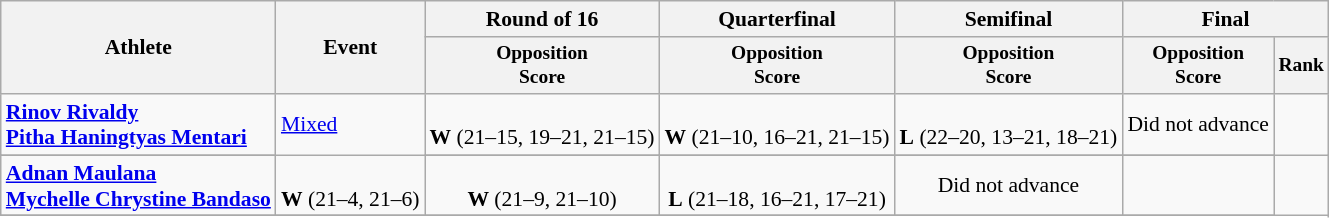<table class="wikitable" style="font-size:90%">
<tr>
<th rowspan="2">Athlete</th>
<th rowspan="2">Event</th>
<th>Round of 16</th>
<th>Quarterfinal</th>
<th>Semifinal</th>
<th colspan=2>Final</th>
</tr>
<tr style="font-size:90%", align="center">
<th>Opposition<br>Score</th>
<th>Opposition<br>Score</th>
<th>Opposition<br>Score</th>
<th>Opposition<br>Score</th>
<th>Rank</th>
</tr>
<tr align="center">
<td align="left"><strong><a href='#'>Rinov Rivaldy</a><br><a href='#'>Pitha Haningtyas Mentari</a></strong></td>
<td align="left" rowspan=2><a href='#'>Mixed</a></td>
<td><br><strong>W</strong> (21–15, 19–21, 21–15)</td>
<td><br><strong>W</strong> (21–10, 16–21, 21–15)</td>
<td><br><strong>L</strong> (22–20, 13–21, 18–21)</td>
<td>Did not advance</td>
<td></td>
</tr>
<tr>
</tr>
<tr align="center">
<td align="left"><strong><a href='#'>Adnan Maulana</a><br><a href='#'>Mychelle Chrystine Bandaso</a></strong></td>
<td><br><strong>W</strong> (21–4, 21–6)</td>
<td><br><strong>W</strong> (21–9, 21–10)</td>
<td><br><strong>L</strong> (21–18, 16–21, 17–21)</td>
<td>Did not advance</td>
<td></td>
</tr>
<tr>
</tr>
</table>
